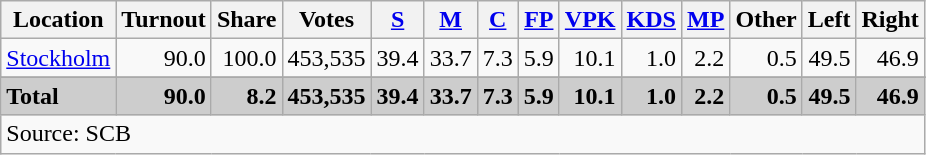<table class="wikitable sortable" style=text-align:right>
<tr>
<th>Location</th>
<th>Turnout</th>
<th>Share</th>
<th>Votes</th>
<th><a href='#'>S</a></th>
<th><a href='#'>M</a></th>
<th><a href='#'>C</a></th>
<th><a href='#'>FP</a></th>
<th><a href='#'>VPK</a></th>
<th><a href='#'>KDS</a></th>
<th><a href='#'>MP</a></th>
<th>Other</th>
<th>Left</th>
<th>Right</th>
</tr>
<tr>
<td align=left><a href='#'>Stockholm</a></td>
<td>90.0</td>
<td>100.0</td>
<td>453,535</td>
<td>39.4</td>
<td>33.7</td>
<td>7.3</td>
<td>5.9</td>
<td>10.1</td>
<td>1.0</td>
<td>2.2</td>
<td>0.5</td>
<td>49.5</td>
<td>46.9</td>
</tr>
<tr>
</tr>
<tr style="background:#CDCDCD;">
<td align=left><strong>Total</strong></td>
<td><strong>90.0</strong></td>
<td><strong>8.2</strong></td>
<td><strong>453,535</strong></td>
<td><strong>39.4</strong></td>
<td><strong>33.7</strong></td>
<td><strong>7.3</strong></td>
<td><strong>5.9</strong></td>
<td><strong>10.1</strong></td>
<td><strong>1.0</strong></td>
<td><strong>2.2</strong></td>
<td><strong>0.5</strong></td>
<td><strong>49.5</strong></td>
<td><strong>46.9</strong></td>
</tr>
<tr>
<td align=left colspan=14>Source: SCB </td>
</tr>
</table>
